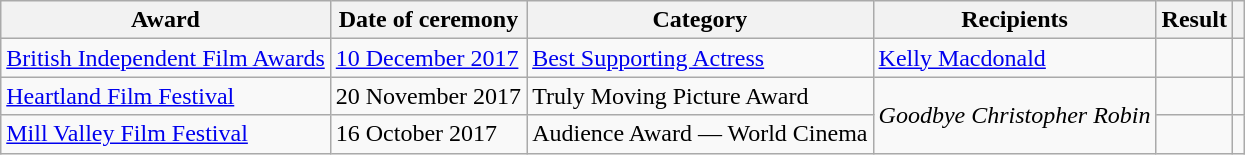<table class="wikitable plainrowheaders sortable">
<tr>
<th scope="col">Award</th>
<th scope="col">Date of ceremony</th>
<th scope="col">Category</th>
<th scope="col">Recipients</th>
<th scope="col">Result</th>
<th scope="col" class="unsortable"></th>
</tr>
<tr>
<td rowspan="1"><a href='#'>British Independent Film Awards</a></td>
<td><a href='#'>10 December 2017</a></td>
<td><a href='#'>Best Supporting Actress</a></td>
<td><a href='#'>Kelly Macdonald</a></td>
<td></td>
<td style="text-align:center;"></td>
</tr>
<tr>
<td rowspan="1"><a href='#'>Heartland Film Festival</a></td>
<td>20 November 2017</td>
<td>Truly Moving Picture Award</td>
<td rowspan="2"><em>Goodbye Christopher Robin</em></td>
<td></td>
<td style="text-align:center;"></td>
</tr>
<tr>
<td rowspan="1"><a href='#'>Mill Valley Film Festival</a></td>
<td>16 October 2017</td>
<td>Audience Award — World Cinema</td>
<td></td>
<td style="text-align:center;"></td>
</tr>
</table>
